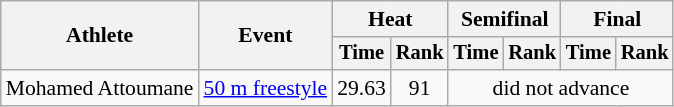<table class=wikitable style=font-size:90%>
<tr>
<th rowspan=2>Athlete</th>
<th rowspan=2>Event</th>
<th colspan=2>Heat</th>
<th colspan=2>Semifinal</th>
<th colspan=2>Final</th>
</tr>
<tr style=font-size:95%>
<th>Time</th>
<th>Rank</th>
<th>Time</th>
<th>Rank</th>
<th>Time</th>
<th>Rank</th>
</tr>
<tr align=center>
<td align=left>Mohamed Attoumane</td>
<td align=left><a href='#'>50 m freestyle</a></td>
<td>29.63</td>
<td>91</td>
<td colspan=4>did not advance</td>
</tr>
</table>
